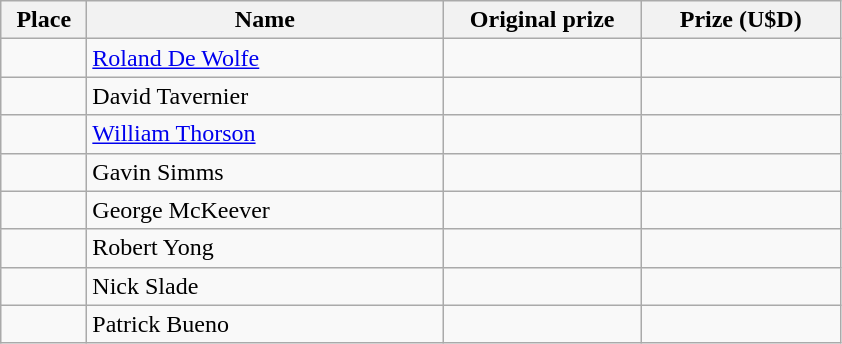<table class="wikitable">
<tr>
<th width="50">Place</th>
<th width="230">Name</th>
<th width="125">Original prize</th>
<th width="125">Prize (U$D)</th>
</tr>
<tr>
<td></td>
<td> <a href='#'>Roland De Wolfe</a></td>
<td></td>
<td></td>
</tr>
<tr>
<td></td>
<td> David Tavernier </td>
<td></td>
<td></td>
</tr>
<tr>
<td></td>
<td> <a href='#'>William Thorson</a></td>
<td></td>
<td></td>
</tr>
<tr>
<td></td>
<td> Gavin Simms</td>
<td></td>
<td></td>
</tr>
<tr>
<td></td>
<td> George McKeever</td>
<td></td>
<td></td>
</tr>
<tr>
<td></td>
<td> Robert Yong</td>
<td></td>
<td></td>
</tr>
<tr>
<td></td>
<td> Nick Slade</td>
<td></td>
<td></td>
</tr>
<tr>
<td></td>
<td> Patrick Bueno</td>
<td></td>
<td></td>
</tr>
</table>
